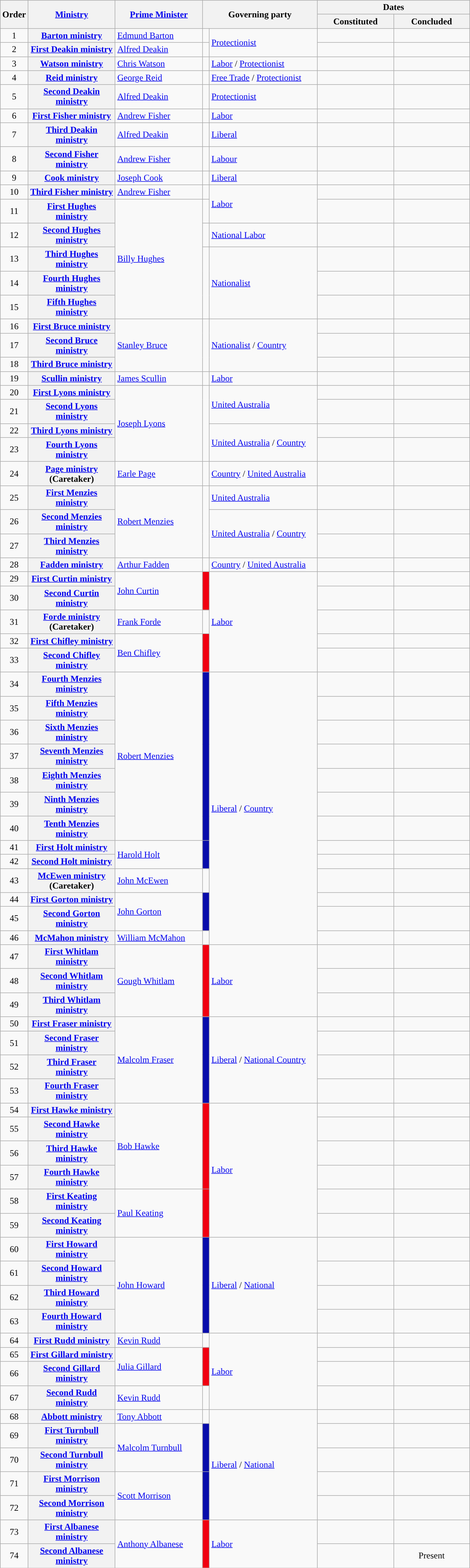<table class="wikitable plainrowheaders">
<tr>
<th rowspan=2 width=5>Order</th>
<th rowspan=2 width=150><a href='#'>Ministry</a></th>
<th rowspan=2 width=150><a href='#'>Prime Minister</a></th>
<th rowspan=2 width=200 colspan="2">Governing party</th>
<th colspan=2 width=260>Dates</th>
</tr>
<tr>
<th width=130>Constituted</th>
<th width=130>Concluded</th>
</tr>
<tr>
<td align=center>1</td>
<th scope="row"><a href='#'>Barton ministry</a></th>
<td><a href='#'>Edmund Barton</a></td>
<td> </td>
<td rowspan=2><a href='#'>Protectionist</a></td>
<td align=center></td>
<td align=center></td>
</tr>
<tr>
<td align=center>2</td>
<th scope="row"><a href='#'>First Deakin ministry</a></th>
<td><a href='#'>Alfred Deakin</a></td>
<td></td>
<td align=center></td>
<td align=center></td>
</tr>
<tr>
<td align=center>3</td>
<th scope="row"><a href='#'>Watson ministry</a></th>
<td><a href='#'>Chris Watson</a></td>
<td></td>
<td><a href='#'>Labor</a> / <a href='#'>Protectionist</a></td>
<td align=center></td>
<td align=center></td>
</tr>
<tr>
<td align=center>4</td>
<th scope="row"><a href='#'>Reid ministry</a></th>
<td><a href='#'>George Reid</a></td>
<td></td>
<td><a href='#'>Free Trade</a> / <a href='#'>Protectionist</a></td>
<td align=center></td>
<td align=center></td>
</tr>
<tr>
<td align=center>5</td>
<th scope="row"><a href='#'>Second Deakin ministry</a></th>
<td><a href='#'>Alfred Deakin</a></td>
<td></td>
<td><a href='#'>Protectionist</a></td>
<td align=center></td>
<td align=center></td>
</tr>
<tr>
<td align=center>6</td>
<th scope="row"><a href='#'>First Fisher ministry</a></th>
<td><a href='#'>Andrew Fisher</a></td>
<td></td>
<td><a href='#'>Labor</a></td>
<td align=center></td>
<td align=center></td>
</tr>
<tr>
<td align=center>7</td>
<th scope="row"><a href='#'>Third Deakin ministry</a></th>
<td><a href='#'>Alfred Deakin</a></td>
<td></td>
<td><a href='#'>Liberal</a></td>
<td align=center></td>
<td align=center></td>
</tr>
<tr>
<td align=center>8</td>
<th scope="row"><a href='#'>Second Fisher ministry</a></th>
<td><a href='#'>Andrew Fisher</a></td>
<td></td>
<td><a href='#'>Labour</a></td>
<td align=center></td>
<td align=center></td>
</tr>
<tr>
<td align=center>9</td>
<th scope="row"><a href='#'>Cook ministry</a></th>
<td><a href='#'>Joseph Cook</a></td>
<td></td>
<td><a href='#'>Liberal</a></td>
<td align=center></td>
<td align=center></td>
</tr>
<tr>
<td align=center>10</td>
<th scope="row"><a href='#'>Third Fisher ministry</a></th>
<td><a href='#'>Andrew Fisher</a></td>
<td></td>
<td rowspan=2><a href='#'>Labor</a></td>
<td align=center></td>
<td align=center></td>
</tr>
<tr>
<td align=center>11</td>
<th scope="row"><a href='#'>First Hughes ministry</a></th>
<td rowspan=5><a href='#'>Billy Hughes</a></td>
<td></td>
<td align=center></td>
<td align=center></td>
</tr>
<tr>
<td align=center>12</td>
<th scope="row"><a href='#'>Second Hughes ministry</a></th>
<td></td>
<td><a href='#'>National Labor</a></td>
<td align=center></td>
<td align=center></td>
</tr>
<tr>
<td align=center>13</td>
<th scope="row"><a href='#'>Third Hughes ministry</a></th>
<td rowspan=3 style="background-color: "></td>
<td rowspan=3><a href='#'>Nationalist</a></td>
<td align=center></td>
<td align=center></td>
</tr>
<tr>
<td align=center>14</td>
<th scope="row"><a href='#'>Fourth Hughes ministry</a></th>
<td align=center></td>
<td align=center></td>
</tr>
<tr>
<td align=center>15</td>
<th scope="row"><a href='#'>Fifth Hughes ministry</a></th>
<td align=center></td>
<td align=center></td>
</tr>
<tr>
<td align=center>16</td>
<th scope="row"><a href='#'>First Bruce ministry</a></th>
<td rowspan=3><a href='#'>Stanley Bruce</a></td>
<td rowspan=3 style="background-color: "></td>
<td rowspan=3><a href='#'>Nationalist</a> / <a href='#'>Country</a></td>
<td align=center></td>
<td align=center></td>
</tr>
<tr>
<td align=center>17</td>
<th scope="row"><a href='#'>Second Bruce ministry</a></th>
<td align=center></td>
<td align=center></td>
</tr>
<tr>
<td align=center>18</td>
<th scope="row"><a href='#'>Third Bruce ministry</a></th>
<td align=center></td>
<td align=center></td>
</tr>
<tr>
<td align=center>19</td>
<th scope="row"><a href='#'>Scullin ministry</a></th>
<td><a href='#'>James Scullin</a></td>
<td></td>
<td><a href='#'>Labor</a></td>
<td align=center></td>
<td align=center></td>
</tr>
<tr>
<td align=center>20</td>
<th scope="row"><a href='#'>First Lyons ministry</a></th>
<td rowspan=4><a href='#'>Joseph Lyons</a></td>
<td rowspan=4 style="background-color: "></td>
<td rowspan=2><a href='#'>United Australia</a></td>
<td align=center></td>
<td align=center></td>
</tr>
<tr>
<td align=center>21</td>
<th scope="row"><a href='#'>Second Lyons ministry</a></th>
<td align=center></td>
<td align=center></td>
</tr>
<tr>
<td align=center>22</td>
<th scope="row"><a href='#'>Third Lyons ministry</a></th>
<td rowspan=2><a href='#'>United Australia</a> / <a href='#'>Country</a></td>
<td align=center></td>
<td align=center></td>
</tr>
<tr>
<td align=center>23</td>
<th scope="row"><a href='#'>Fourth Lyons ministry</a></th>
<td align=center></td>
<td align=center></td>
</tr>
<tr>
<td align=center>24</td>
<th scope="row"><a href='#'>Page ministry</a><br>(Caretaker)</th>
<td><a href='#'>Earle Page</a></td>
<td></td>
<td><a href='#'>Country</a> / <a href='#'>United Australia</a></td>
<td align=center></td>
<td align=center></td>
</tr>
<tr>
<td align=center>25</td>
<th scope="row"><a href='#'>First Menzies ministry</a></th>
<td rowspan=3><a href='#'>Robert Menzies</a></td>
<td rowspan=3 style="background-color: "></td>
<td><a href='#'>United Australia</a></td>
<td align=center></td>
<td align=center></td>
</tr>
<tr>
<td align=center>26</td>
<th scope="row"><a href='#'>Second Menzies ministry</a></th>
<td rowspan=2><a href='#'>United Australia</a> / <a href='#'>Country</a></td>
<td align=center></td>
<td align=center></td>
</tr>
<tr>
<td align=center>27</td>
<th scope="row"><a href='#'>Third Menzies ministry</a></th>
<td align=center></td>
<td align=center></td>
</tr>
<tr>
<td align=center>28</td>
<th scope="row"><a href='#'>Fadden ministry</a></th>
<td><a href='#'>Arthur Fadden</a></td>
<td></td>
<td><a href='#'>Country</a> / <a href='#'>United Australia</a></td>
<td align=center></td>
<td align=center></td>
</tr>
<tr>
<td align=center>29</td>
<th scope="row"><a href='#'>First Curtin ministry</a></th>
<td rowspan=2><a href='#'>John Curtin</a></td>
<td rowspan=2 style="background-color:#F00011;"></td>
<td rowspan=5><a href='#'>Labor</a></td>
<td align=center></td>
<td align=center></td>
</tr>
<tr>
<td align=center>30</td>
<th scope="row"><a href='#'>Second Curtin ministry</a></th>
<td align=center></td>
<td align=center></td>
</tr>
<tr>
<td align=center>31</td>
<th scope="row"><a href='#'>Forde ministry</a><br>(Caretaker)</th>
<td><a href='#'>Frank Forde</a></td>
<td></td>
<td align=center></td>
<td align=center></td>
</tr>
<tr>
<td align=center>32</td>
<th scope="row"><a href='#'>First Chifley ministry</a></th>
<td rowspan=2><a href='#'>Ben Chifley</a></td>
<td rowspan=2 style="background-color:#F00011;"></td>
<td align=center></td>
<td align=center></td>
</tr>
<tr>
<td align=center>33</td>
<th scope="row"><a href='#'>Second Chifley ministry</a></th>
<td align=center></td>
<td align=center></td>
</tr>
<tr>
<td align=center>34</td>
<th scope="row"><a href='#'>Fourth Menzies ministry</a></th>
<td rowspan=7><a href='#'>Robert Menzies</a></td>
<td rowspan=7 style="background-color:#080CAB;"></td>
<td rowspan=13><a href='#'>Liberal</a> / <a href='#'>Country</a></td>
<td align=center></td>
<td align=center></td>
</tr>
<tr>
<td align=center>35</td>
<th scope="row"><a href='#'>Fifth Menzies ministry</a></th>
<td align=center></td>
<td align=center></td>
</tr>
<tr>
<td align=center>36</td>
<th scope="row"><a href='#'>Sixth Menzies ministry</a></th>
<td align=center></td>
<td align=center></td>
</tr>
<tr>
<td align=center>37</td>
<th scope="row"><a href='#'>Seventh Menzies ministry</a></th>
<td align=center></td>
<td align=center></td>
</tr>
<tr>
<td align=center>38</td>
<th scope="row"><a href='#'>Eighth Menzies ministry</a></th>
<td align=center></td>
<td align=center></td>
</tr>
<tr>
<td align=center>39</td>
<th scope="row"><a href='#'>Ninth Menzies ministry</a></th>
<td align=center></td>
<td align=center></td>
</tr>
<tr>
<td align=center>40</td>
<th scope="row"><a href='#'>Tenth Menzies ministry</a></th>
<td align=center></td>
<td align=center></td>
</tr>
<tr>
<td align=center>41</td>
<th scope="row"><a href='#'>First Holt ministry</a></th>
<td rowspan=2><a href='#'>Harold Holt</a></td>
<td rowspan=2 style="background-color:#080CAB;"></td>
<td align=center></td>
<td align=center></td>
</tr>
<tr>
<td align=center>42</td>
<th scope="row"><a href='#'>Second Holt ministry</a></th>
<td align=center></td>
<td align=center></td>
</tr>
<tr>
<td align=center>43</td>
<th scope="row"><a href='#'>McEwen ministry</a><br>(Caretaker)</th>
<td><a href='#'>John McEwen</a></td>
<td></td>
<td align=center></td>
<td align=center></td>
</tr>
<tr>
<td align=center>44</td>
<th scope="row"><a href='#'>First Gorton ministry</a></th>
<td rowspan=2><a href='#'>John Gorton</a></td>
<td rowspan=2 style="background-color:#080CAB;"></td>
<td align=center></td>
<td align=center></td>
</tr>
<tr>
<td align=center>45</td>
<th scope="row"><a href='#'>Second Gorton ministry</a></th>
<td align=center></td>
<td align=center></td>
</tr>
<tr>
<td align=center>46</td>
<th scope="row"><a href='#'>McMahon ministry</a></th>
<td><a href='#'>William McMahon</a></td>
<td></td>
<td align=center></td>
<td align=center></td>
</tr>
<tr>
<td align=center>47</td>
<th scope="row"><a href='#'>First Whitlam ministry</a></th>
<td rowspan=3><a href='#'>Gough Whitlam</a></td>
<td rowspan=3 style="background-color:#F00011;"></td>
<td rowspan=3><a href='#'>Labor</a></td>
<td align=center></td>
<td align=center></td>
</tr>
<tr>
<td align=center>48</td>
<th scope="row"><a href='#'>Second Whitlam ministry</a></th>
<td align=center></td>
<td align=center></td>
</tr>
<tr>
<td align=center>49</td>
<th scope="row"><a href='#'>Third Whitlam ministry</a></th>
<td align=center></td>
<td align=center></td>
</tr>
<tr>
<td align=center>50</td>
<th scope="row"><a href='#'>First Fraser ministry</a></th>
<td rowspan=4><a href='#'>Malcolm Fraser</a></td>
<td rowspan=4 style="background-color:#080CAB;"></td>
<td rowspan=4><a href='#'>Liberal</a> / <a href='#'>National Country</a></td>
<td align=center></td>
<td align=center></td>
</tr>
<tr>
<td align=center>51</td>
<th scope="row"><a href='#'>Second Fraser ministry</a></th>
<td align=center></td>
<td align=center></td>
</tr>
<tr>
<td align=center>52</td>
<th scope="row"><a href='#'>Third Fraser ministry</a></th>
<td align=center></td>
<td align=center></td>
</tr>
<tr>
<td align=center>53</td>
<th scope="row"><a href='#'>Fourth Fraser ministry</a></th>
<td align=center></td>
<td align=center></td>
</tr>
<tr>
<td align=center>54</td>
<th scope="row"><a href='#'>First Hawke ministry</a></th>
<td rowspan=4><a href='#'>Bob Hawke</a></td>
<td rowspan=4 style="background-color:#F00011;"></td>
<td rowspan=6><a href='#'>Labor</a></td>
<td align=center></td>
<td align=center></td>
</tr>
<tr>
<td align=center>55</td>
<th scope="row"><a href='#'>Second Hawke ministry</a></th>
<td align=center></td>
<td align=center></td>
</tr>
<tr>
<td align=center>56</td>
<th scope="row"><a href='#'>Third Hawke ministry</a></th>
<td align=center></td>
<td align=center></td>
</tr>
<tr>
<td align=center>57</td>
<th scope="row"><a href='#'>Fourth Hawke ministry</a></th>
<td align=center></td>
<td align=center></td>
</tr>
<tr>
<td align=center>58</td>
<th scope="row"><a href='#'>First Keating ministry</a></th>
<td rowspan=2><a href='#'>Paul Keating</a></td>
<td rowspan=2 style="background-color:#F00011;"></td>
<td align=center></td>
<td align=center></td>
</tr>
<tr>
<td align=center>59</td>
<th scope="row"><a href='#'>Second Keating ministry</a></th>
<td align=center></td>
<td align=center></td>
</tr>
<tr>
<td align=center>60</td>
<th scope="row"><a href='#'>First Howard ministry</a></th>
<td rowspan=4><a href='#'>John Howard</a></td>
<td rowspan=4 style="background-color:#080CAB;"></td>
<td rowspan=4><a href='#'>Liberal</a> / <a href='#'>National</a></td>
<td align=center></td>
<td align=center></td>
</tr>
<tr>
<td align=center>61</td>
<th scope="row"><a href='#'>Second Howard ministry</a></th>
<td align=center></td>
<td align=center></td>
</tr>
<tr>
<td align=center>62</td>
<th scope="row"><a href='#'>Third Howard ministry</a></th>
<td align=center></td>
<td align=center></td>
</tr>
<tr>
<td align=center>63</td>
<th scope="row"><a href='#'>Fourth Howard ministry</a></th>
<td align=center></td>
<td align=center></td>
</tr>
<tr>
<td align=center>64</td>
<th scope="row"><a href='#'>First Rudd ministry</a></th>
<td><a href='#'>Kevin Rudd</a></td>
<td></td>
<td rowspan=4><a href='#'>Labor</a></td>
<td align=center></td>
<td align=center></td>
</tr>
<tr>
<td align=center>65</td>
<th scope="row"><a href='#'>First Gillard ministry</a></th>
<td rowspan=2><a href='#'>Julia Gillard</a></td>
<td rowspan=2 style="background-color:#F00011;"></td>
<td align=center></td>
<td align=center></td>
</tr>
<tr>
<td align=center>66</td>
<th scope="row"><a href='#'>Second Gillard ministry</a></th>
<td align=center></td>
<td align=center></td>
</tr>
<tr>
<td align=center>67</td>
<th scope="row"><a href='#'>Second Rudd ministry</a></th>
<td><a href='#'>Kevin Rudd</a></td>
<td></td>
<td align=center></td>
<td align=center></td>
</tr>
<tr>
<td align=center>68</td>
<th scope="row"><a href='#'>Abbott ministry</a></th>
<td><a href='#'>Tony Abbott</a></td>
<td></td>
<td rowspan="5"><a href='#'>Liberal</a> / <a href='#'>National</a></td>
<td align=center></td>
<td align=center></td>
</tr>
<tr>
<td align=center>69</td>
<th scope="row"><a href='#'>First Turnbull ministry</a></th>
<td rowspan=2><a href='#'>Malcolm Turnbull</a></td>
<td rowspan=2 style="background-color:#080CAB;"></td>
<td align=center></td>
<td align=center></td>
</tr>
<tr>
<td align=center>70</td>
<th scope="row"><a href='#'>Second Turnbull ministry</a></th>
<td align=center></td>
<td align=center></td>
</tr>
<tr>
<td align=center>71</td>
<th scope="row"><a href='#'>First Morrison ministry</a></th>
<td rowspan=2><a href='#'>Scott Morrison</a></td>
<td rowspan=2 style="background-color:#080CAB;"></td>
<td align=center></td>
<td align=center></td>
</tr>
<tr>
<td align=center>72</td>
<th scope="row"><a href='#'>Second Morrison ministry</a></th>
<td align=center></td>
<td align=center></td>
</tr>
<tr>
<td align=center>73</td>
<th scope="row"><a href='#'>First Albanese ministry</a></th>
<td rowspan=2><a href='#'>Anthony Albanese</a></td>
<td rowspan=2 style="background-color:#F00011;"></td>
<td rowspan=2><a href='#'>Labor</a></td>
<td align=center></td>
<td align=center></td>
</tr>
<tr>
<td align=center>74</td>
<th scope="row"><a href='#'>Second Albanese ministry</a></th>
<td align=center></td>
<td align=center>Present</td>
</tr>
</table>
